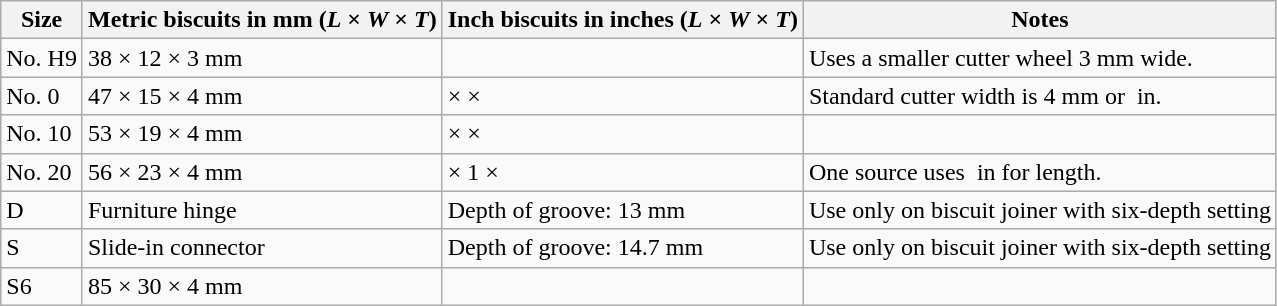<table class="wikitable">
<tr>
<th scope=col>Size</th>
<th scope=col>Metric biscuits in mm (<em>L</em> × <em>W</em> × <em>T</em>)</th>
<th scope=col>Inch biscuits in inches (<em>L</em> × <em>W</em> × <em>T</em>)</th>
<th scope=col>Notes</th>
</tr>
<tr>
<td>No. H9</td>
<td>38 × 12 × 3 mm</td>
<td></td>
<td>Uses a smaller cutter wheel 3 mm wide.</td>
</tr>
<tr>
<td>No. 0</td>
<td>47 × 15 × 4 mm</td>
<td> ×  × </td>
<td>Standard cutter width is 4 mm or  in.</td>
</tr>
<tr>
<td>No. 10</td>
<td>53 × 19 × 4 mm</td>
<td> ×  × </td>
<td></td>
</tr>
<tr>
<td>No. 20</td>
<td>56 × 23 × 4 mm</td>
<td> × 1 × </td>
<td>One source uses  in for length.</td>
</tr>
<tr>
<td>D</td>
<td>Furniture hinge</td>
<td>Depth of groove: 13 mm</td>
<td>Use only on biscuit joiner with six-depth setting</td>
</tr>
<tr>
<td>S</td>
<td>Slide-in connector</td>
<td>Depth of groove: 14.7 mm</td>
<td>Use only on biscuit joiner with six-depth setting</td>
</tr>
<tr>
<td>S6</td>
<td>85 × 30 × 4 mm</td>
<td></td>
<td></td>
</tr>
</table>
